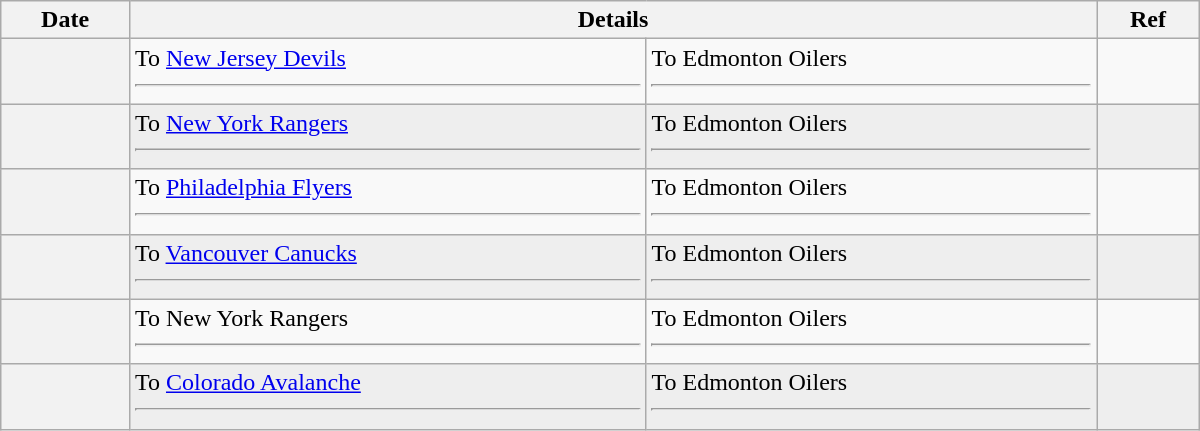<table class="wikitable plainrowheaders" style="width: 50em;">
<tr>
<th scope="col">Date</th>
<th scope="col" colspan="2">Details</th>
<th scope="col">Ref</th>
</tr>
<tr>
<th scope="row"></th>
<td valign="top">To <a href='#'>New Jersey Devils</a><hr></td>
<td valign="top">To Edmonton Oilers<hr></td>
<td></td>
</tr>
<tr style="background:#eee;">
<th scope="row"></th>
<td valign="top">To <a href='#'>New York Rangers</a><hr></td>
<td valign="top">To Edmonton Oilers<hr></td>
<td></td>
</tr>
<tr>
<th scope="row"></th>
<td valign="top">To <a href='#'>Philadelphia Flyers</a><hr></td>
<td valign="top">To Edmonton Oilers<hr></td>
<td></td>
</tr>
<tr style="background:#eee;">
<th scope="row"></th>
<td valign="top">To <a href='#'>Vancouver Canucks</a><hr></td>
<td valign="top">To Edmonton Oilers<hr></td>
<td></td>
</tr>
<tr>
<th scope="row"></th>
<td valign="top">To New York Rangers<hr></td>
<td valign="top">To Edmonton Oilers<hr></td>
<td></td>
</tr>
<tr style="background:#eee;">
<th scope="row"></th>
<td valign="top">To <a href='#'>Colorado Avalanche</a><hr></td>
<td valign="top">To Edmonton Oilers<hr></td>
<td></td>
</tr>
</table>
